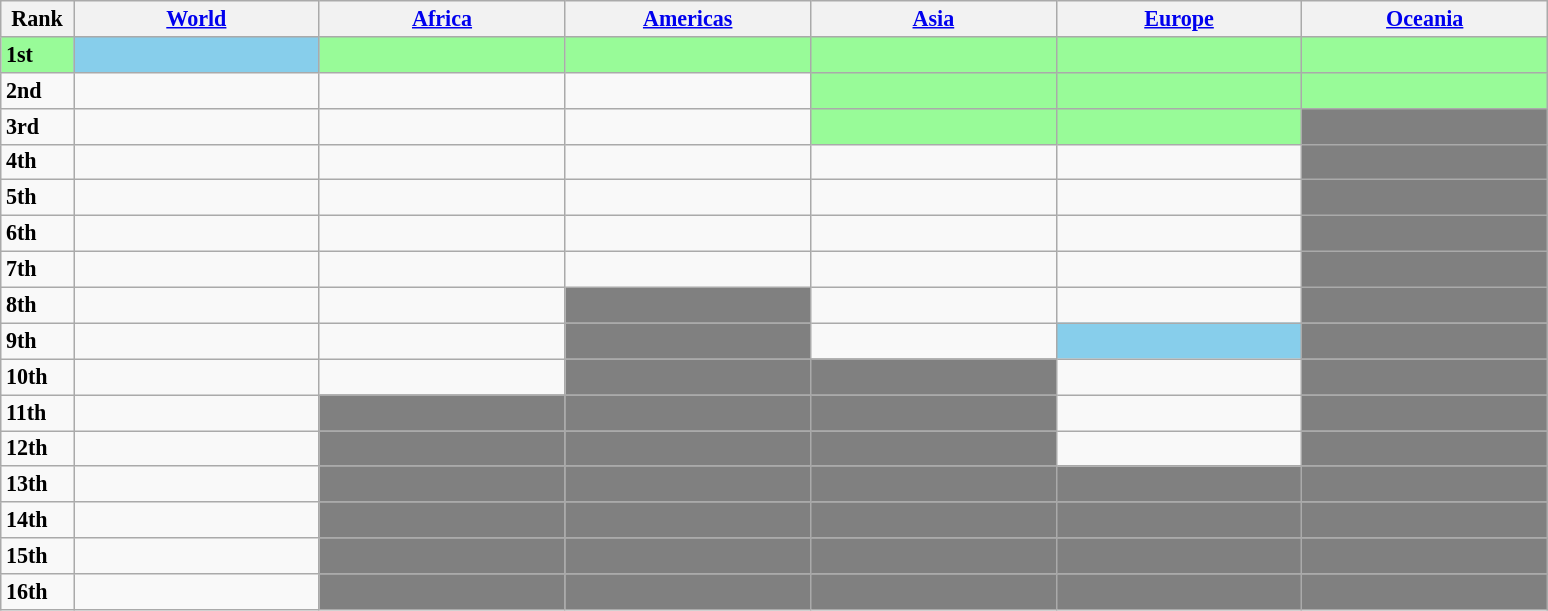<table class=wikitable  style="font-size:92%;">
<tr>
<th width=4%>Rank</th>
<th width=13.5%><a href='#'>World</a></th>
<th width=13.5%><a href='#'>Africa</a></th>
<th width=13.5%><a href='#'>Americas</a></th>
<th width=13.5%><a href='#'>Asia</a></th>
<th width=13.5%><a href='#'>Europe</a></th>
<th width=13.5%><a href='#'>Oceania</a></th>
</tr>
<tr bgcolor="#98fb98">
<td><strong>1st</strong></td>
<td bgcolor=skyblue></td>
<td></td>
<td></td>
<td></td>
<td></td>
<td></td>
</tr>
<tr>
<td><strong>2nd</strong></td>
<td></td>
<td></td>
<td></td>
<td bgcolor=#98fb98></td>
<td bgcolor=#98fb98></td>
<td bgcolor=#98fb98></td>
</tr>
<tr>
<td><strong>3rd</strong></td>
<td></td>
<td></td>
<td></td>
<td bgcolor=#98fb98></td>
<td bgcolor=#98fb98></td>
<td bgcolor=gray></td>
</tr>
<tr>
<td><strong>4th</strong></td>
<td></td>
<td></td>
<td></td>
<td></td>
<td></td>
<td bgcolor=gray></td>
</tr>
<tr>
<td><strong>5th</strong></td>
<td></td>
<td></td>
<td></td>
<td></td>
<td></td>
<td bgcolor=gray></td>
</tr>
<tr>
<td><strong>6th</strong></td>
<td></td>
<td></td>
<td></td>
<td></td>
<td></td>
<td bgcolor=gray></td>
</tr>
<tr>
<td><strong>7th</strong></td>
<td></td>
<td></td>
<td></td>
<td></td>
<td></td>
<td bgcolor=gray></td>
</tr>
<tr>
<td><strong>8th</strong></td>
<td></td>
<td></td>
<td bgcolor=gray></td>
<td></td>
<td></td>
<td bgcolor=gray></td>
</tr>
<tr>
<td><strong>9th</strong></td>
<td></td>
<td></td>
<td bgcolor=gray></td>
<td></td>
<td bgcolor=skyblue></td>
<td bgcolor=gray></td>
</tr>
<tr>
<td><strong>10th</strong></td>
<td></td>
<td></td>
<td bgcolor=gray></td>
<td bgcolor=gray></td>
<td></td>
<td bgcolor=gray></td>
</tr>
<tr>
<td><strong>11th</strong></td>
<td></td>
<td bgcolor=gray></td>
<td bgcolor=gray></td>
<td bgcolor=gray></td>
<td></td>
<td bgcolor=gray></td>
</tr>
<tr>
<td><strong>12th</strong></td>
<td></td>
<td bgcolor=gray></td>
<td bgcolor=gray></td>
<td bgcolor=gray></td>
<td></td>
<td bgcolor=gray></td>
</tr>
<tr>
<td><strong>13th</strong></td>
<td></td>
<td bgcolor=gray></td>
<td bgcolor=gray></td>
<td bgcolor=gray></td>
<td bgcolor=gray></td>
<td bgcolor=gray></td>
</tr>
<tr>
<td><strong>14th</strong></td>
<td></td>
<td bgcolor=gray></td>
<td bgcolor=gray></td>
<td bgcolor=gray></td>
<td bgcolor=gray></td>
<td bgcolor=gray></td>
</tr>
<tr>
<td><strong>15th</strong></td>
<td></td>
<td bgcolor=gray></td>
<td bgcolor=gray></td>
<td bgcolor=gray></td>
<td bgcolor=gray></td>
<td bgcolor=gray></td>
</tr>
<tr>
<td><strong>16th</strong></td>
<td></td>
<td bgcolor=gray></td>
<td bgcolor=gray></td>
<td bgcolor=gray></td>
<td bgcolor=gray></td>
<td bgcolor=gray></td>
</tr>
</table>
